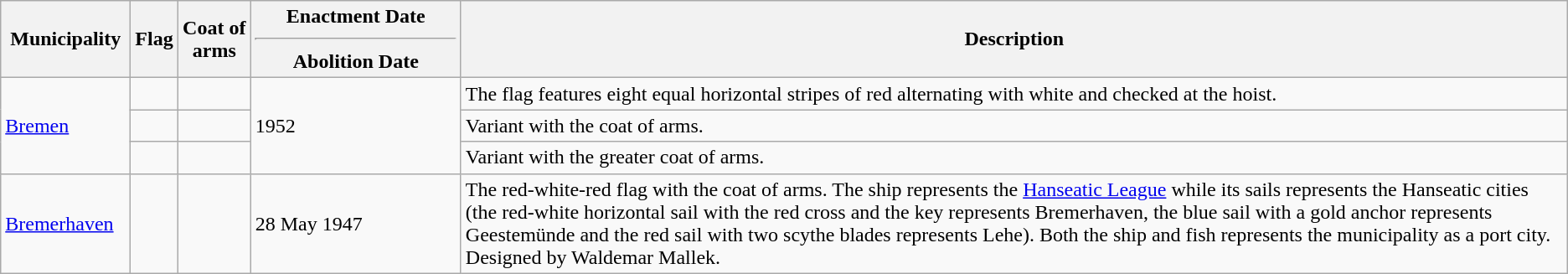<table class="wikitable">
<tr>
<th style="width:12ch;">Municipality</th>
<th>Flag</th>
<th>Coat of arms</th>
<th style="width:20ch;">Enactment Date<hr>Abolition Date</th>
<th>Description</th>
</tr>
<tr>
<td rowspan="3"><a href='#'>Bremen</a></td>
<td></td>
<td></td>
<td rowspan="3">1952</td>
<td> The flag features eight equal horizontal stripes of red alternating with white and checked at the hoist.</td>
</tr>
<tr>
<td></td>
<td></td>
<td>Variant with the coat of arms.</td>
</tr>
<tr>
<td></td>
<td></td>
<td>Variant with the greater coat of arms.</td>
</tr>
<tr>
<td><a href='#'>Bremerhaven</a></td>
<td></td>
<td></td>
<td>28 May 1947</td>
<td>The red-white-red flag with the coat of arms. The ship represents the <a href='#'>Hanseatic League</a> while its sails represents the Hanseatic cities (the red-white horizontal sail with the red cross and the key represents Bremerhaven, the blue sail with a gold anchor represents Geestemünde and the red sail with two scythe blades represents Lehe). Both the ship and fish represents the municipality as a port city. Designed by Waldemar Mallek.</td>
</tr>
</table>
